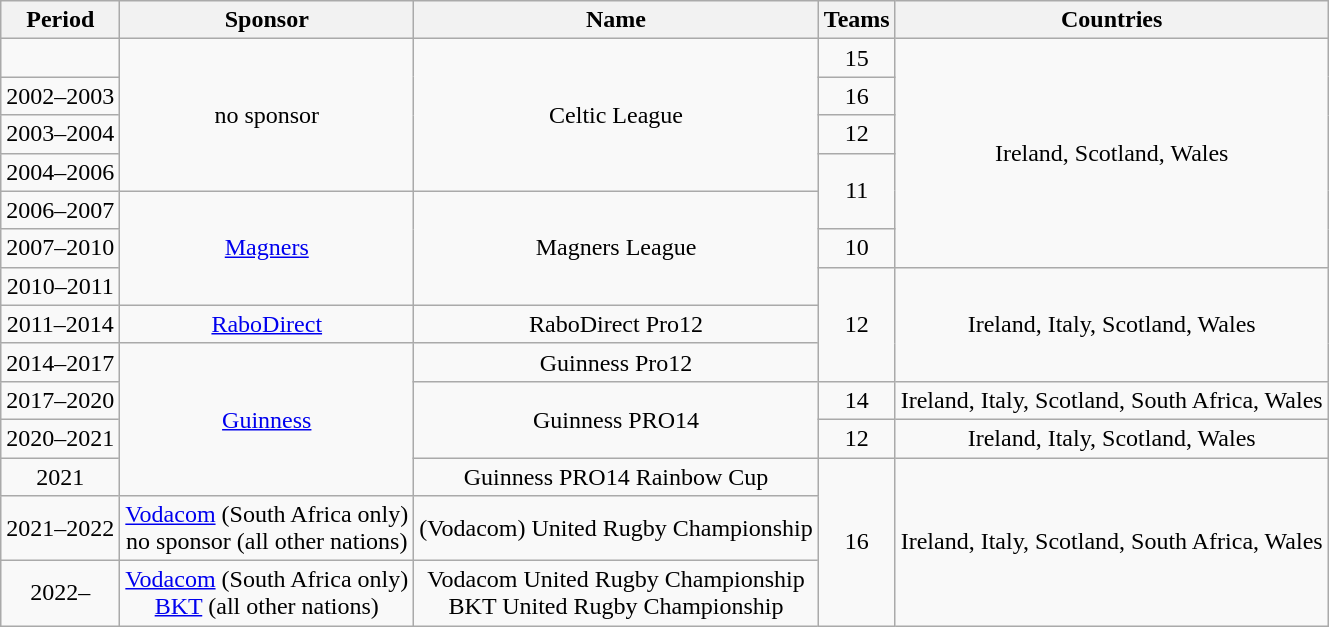<table class="wikitable" style="text-align:center;margin-left:1em;float:center">
<tr>
<th>Period</th>
<th>Sponsor</th>
<th>Name</th>
<th>Teams</th>
<th>Countries</th>
</tr>
<tr>
<td></td>
<td rowspan="4">no sponsor</td>
<td rowspan="4">Celtic League</td>
<td>15</td>
<td rowspan="6">Ireland, Scotland, Wales</td>
</tr>
<tr>
<td>2002–2003</td>
<td>16</td>
</tr>
<tr>
<td>2003–2004</td>
<td>12</td>
</tr>
<tr>
<td>2004–2006</td>
<td rowspan="2">11</td>
</tr>
<tr>
<td>2006–2007</td>
<td rowspan="3"><a href='#'>Magners</a></td>
<td rowspan="3">Magners League</td>
</tr>
<tr>
<td>2007–2010</td>
<td>10</td>
</tr>
<tr>
<td>2010–2011</td>
<td rowspan="3">12</td>
<td rowspan="3">Ireland, Italy, Scotland, Wales</td>
</tr>
<tr>
<td>2011–2014</td>
<td><a href='#'>RaboDirect</a></td>
<td>RaboDirect Pro12</td>
</tr>
<tr>
<td>2014–2017</td>
<td rowspan="4"><a href='#'>Guinness</a></td>
<td>Guinness Pro12</td>
</tr>
<tr>
<td>2017–2020</td>
<td rowspan="2">Guinness PRO14</td>
<td>14</td>
<td>Ireland, Italy, Scotland, South Africa, Wales</td>
</tr>
<tr>
<td>2020–2021</td>
<td>12</td>
<td>Ireland, Italy, Scotland, Wales</td>
</tr>
<tr>
<td>2021</td>
<td>Guinness PRO14 Rainbow Cup</td>
<td rowspan="3">16</td>
<td rowspan="3">Ireland, Italy, Scotland, South Africa, Wales</td>
</tr>
<tr>
<td>2021–2022</td>
<td><a href='#'>Vodacom</a> (South Africa only)<br>no sponsor (all other nations)</td>
<td>(Vodacom) United Rugby Championship</td>
</tr>
<tr>
<td>2022–</td>
<td><a href='#'>Vodacom</a> (South Africa only)<br><a href='#'>BKT</a> (all other nations)</td>
<td>Vodacom United Rugby Championship<br>BKT United Rugby Championship</td>
</tr>
</table>
